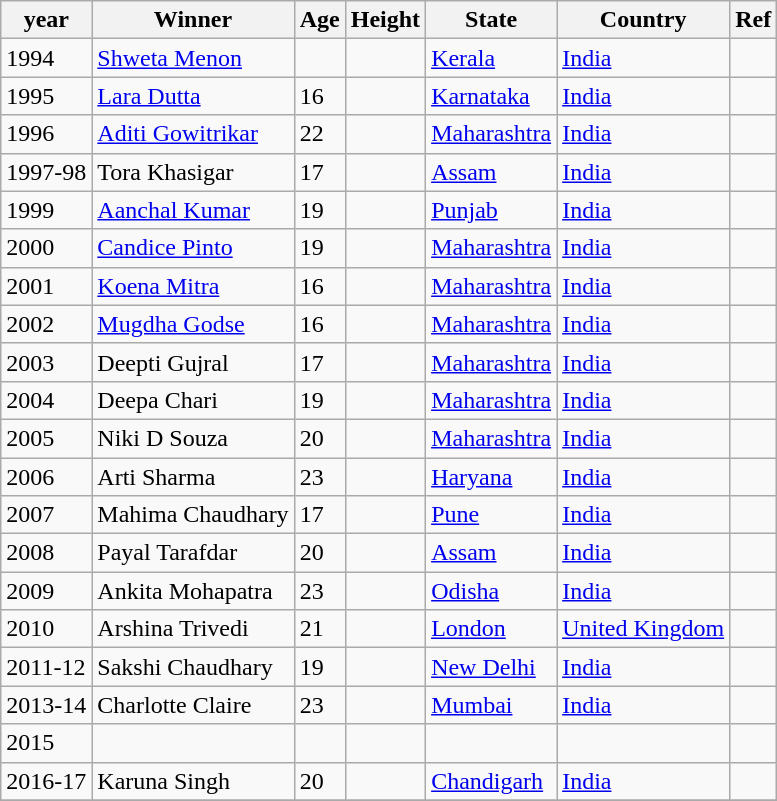<table class="wikitable">
<tr>
<th>year</th>
<th>Winner</th>
<th>Age</th>
<th>Height</th>
<th>State</th>
<th>Country</th>
<th>Ref</th>
</tr>
<tr>
<td>1994</td>
<td><a href='#'>Shweta Menon</a></td>
<td></td>
<td></td>
<td><a href='#'>Kerala</a></td>
<td><a href='#'>India</a></td>
<td></td>
</tr>
<tr>
<td>1995</td>
<td><a href='#'>Lara Dutta</a></td>
<td>16</td>
<td></td>
<td><a href='#'>Karnataka</a></td>
<td><a href='#'>India</a></td>
<td></td>
</tr>
<tr>
<td>1996</td>
<td><a href='#'>Aditi Gowitrikar</a></td>
<td>22</td>
<td></td>
<td><a href='#'>Maharashtra</a></td>
<td><a href='#'>India</a></td>
<td></td>
</tr>
<tr>
<td>1997-98</td>
<td>Tora Khasigar</td>
<td>17</td>
<td></td>
<td><a href='#'>Assam</a></td>
<td><a href='#'>India</a></td>
<td></td>
</tr>
<tr>
<td>1999</td>
<td><a href='#'>Aanchal Kumar</a></td>
<td>19</td>
<td></td>
<td><a href='#'>Punjab</a></td>
<td><a href='#'>India</a></td>
<td></td>
</tr>
<tr>
<td>2000</td>
<td><a href='#'>Candice Pinto</a></td>
<td>19</td>
<td></td>
<td><a href='#'>Maharashtra</a></td>
<td><a href='#'>India</a></td>
<td></td>
</tr>
<tr>
<td>2001</td>
<td><a href='#'>Koena Mitra</a></td>
<td>16</td>
<td></td>
<td><a href='#'>Maharashtra</a></td>
<td><a href='#'>India</a></td>
<td></td>
</tr>
<tr>
<td>2002</td>
<td><a href='#'>Mugdha Godse</a></td>
<td>16</td>
<td></td>
<td><a href='#'>Maharashtra</a></td>
<td><a href='#'>India</a></td>
<td></td>
</tr>
<tr>
<td>2003</td>
<td>Deepti Gujral</td>
<td>17</td>
<td></td>
<td><a href='#'>Maharashtra</a></td>
<td><a href='#'>India</a></td>
<td></td>
</tr>
<tr>
<td>2004</td>
<td>Deepa Chari</td>
<td>19</td>
<td></td>
<td><a href='#'>Maharashtra</a></td>
<td><a href='#'>India</a></td>
<td></td>
</tr>
<tr>
<td>2005</td>
<td>Niki D Souza</td>
<td>20</td>
<td></td>
<td><a href='#'>Maharashtra</a></td>
<td><a href='#'>India</a></td>
<td></td>
</tr>
<tr>
<td>2006</td>
<td>Arti Sharma</td>
<td>23</td>
<td></td>
<td><a href='#'>Haryana</a></td>
<td><a href='#'>India</a></td>
<td></td>
</tr>
<tr>
<td>2007</td>
<td>Mahima Chaudhary</td>
<td>17</td>
<td></td>
<td><a href='#'>Pune</a></td>
<td><a href='#'>India</a></td>
<td></td>
</tr>
<tr>
<td>2008</td>
<td>Payal Tarafdar</td>
<td>20</td>
<td></td>
<td><a href='#'>Assam</a></td>
<td><a href='#'>India</a></td>
<td></td>
</tr>
<tr>
<td>2009</td>
<td>Ankita Mohapatra</td>
<td>23</td>
<td></td>
<td><a href='#'>Odisha</a></td>
<td><a href='#'>India</a></td>
<td></td>
</tr>
<tr>
<td>2010</td>
<td>Arshina Trivedi</td>
<td>21</td>
<td></td>
<td><a href='#'>London</a></td>
<td><a href='#'>United Kingdom</a></td>
<td></td>
</tr>
<tr>
<td>2011-12</td>
<td>Sakshi Chaudhary</td>
<td>19</td>
<td></td>
<td><a href='#'>New Delhi</a></td>
<td><a href='#'>India</a></td>
<td></td>
</tr>
<tr>
<td>2013-14</td>
<td>Charlotte Claire</td>
<td>23</td>
<td></td>
<td><a href='#'>Mumbai</a></td>
<td><a href='#'>India</a></td>
<td></td>
</tr>
<tr>
<td>2015</td>
<td></td>
<td></td>
<td></td>
<td></td>
<td></td>
<td></td>
</tr>
<tr>
<td>2016-17</td>
<td>Karuna Singh</td>
<td>20</td>
<td></td>
<td><a href='#'>Chandigarh</a></td>
<td><a href='#'>India</a></td>
<td></td>
</tr>
<tr>
</tr>
</table>
